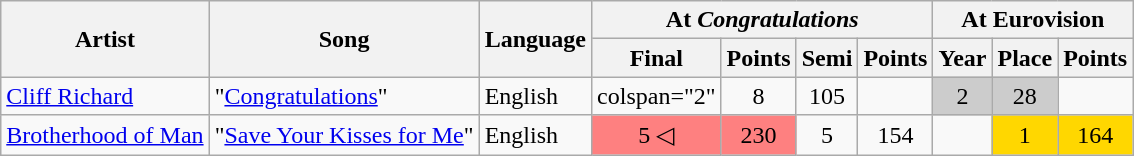<table class="wikitable">
<tr>
<th rowspan="2" scope="col">Artist</th>
<th rowspan="2" scope="col">Song</th>
<th scope="col" rowspan="2">Language</th>
<th scope="colgroup" colspan="4">At <em>Congratulations</em></th>
<th scope="colgroup" colspan="3">At Eurovision</th>
</tr>
<tr>
<th scope="col">Final</th>
<th scope="col">Points</th>
<th scope="col">Semi</th>
<th scope="col">Points</th>
<th scope="col">Year</th>
<th scope="col">Place</th>
<th scope="col">Points</th>
</tr>
<tr>
<td><a href='#'>Cliff Richard</a></td>
<td>"<a href='#'>Congratulations</a>"</td>
<td>English</td>
<td>colspan="2" </td>
<td style="text-align:center;">8</td>
<td style="text-align:center;">105</td>
<td style="text-align:center;"></td>
<td style="text-align:center; background-color:#CCC;">2</td>
<td style="text-align:center; background-color:#CCC;">28</td>
</tr>
<tr>
<td><a href='#'>Brotherhood of Man</a></td>
<td>"<a href='#'>Save Your Kisses for Me</a>"</td>
<td>English</td>
<td style="text-align:center; background-color:#FE8080;">5 ◁</td>
<td style="text-align:center; background-color:#FE8080;">230</td>
<td style="text-align:center;">5</td>
<td style="text-align:center;">154</td>
<td style="text-align:center;"></td>
<td style="text-align:center; background-color:#FFD700;">1</td>
<td style="text-align:center; background-color:#FFD700;">164</td>
</tr>
</table>
